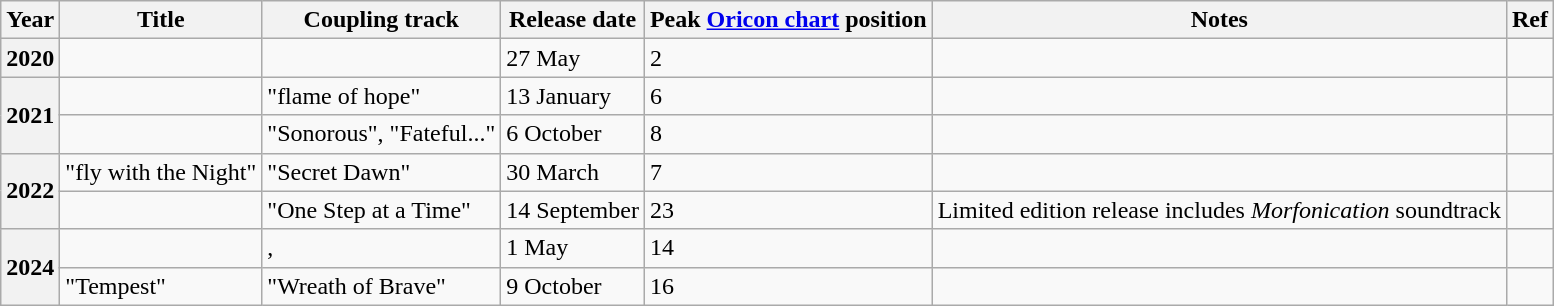<table class="wikitable plainrowheaders" text-align: center>
<tr>
<th>Year</th>
<th>Title</th>
<th>Coupling track</th>
<th>Release date</th>
<th>Peak <a href='#'>Oricon chart</a> position</th>
<th>Notes</th>
<th>Ref</th>
</tr>
<tr>
<th scope="row">2020</th>
<td></td>
<td></td>
<td>27 May</td>
<td>2</td>
<td></td>
<td></td>
</tr>
<tr>
<th scope="row" rowspan=2>2021</th>
<td></td>
<td>"flame of hope"</td>
<td>13 January</td>
<td>6</td>
<td></td>
<td></td>
</tr>
<tr>
<td></td>
<td>"Sonorous", "Fateful..."</td>
<td>6 October</td>
<td>8</td>
<td></td>
<td></td>
</tr>
<tr>
<th scope="row" rowspan=2>2022</th>
<td>"fly with the Night"</td>
<td>"Secret Dawn"</td>
<td>30 March</td>
<td>7</td>
<td></td>
<td></td>
</tr>
<tr>
<td></td>
<td>"One Step at a Time"</td>
<td>14 September</td>
<td>23</td>
<td>Limited edition release includes <em>Morfonication</em> soundtrack</td>
<td></td>
</tr>
<tr>
<th rowspan="2">2024</th>
<td></td>
<td>, </td>
<td>1 May</td>
<td>14</td>
<td></td>
<td></td>
</tr>
<tr>
<td>"Tempest"</td>
<td>"Wreath of Brave"</td>
<td>9 October</td>
<td>16</td>
<td></td>
<td></td>
</tr>
</table>
